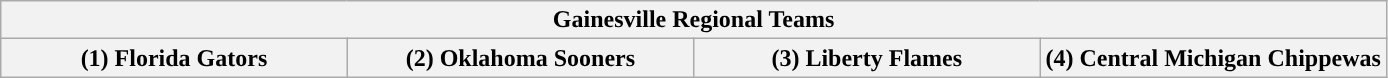<table class="wikitable">
<tr>
<th colspan=4>Gainesville Regional Teams</th>
</tr>
<tr>
<th style="width: 25%; ">(1) Florida Gators</th>
<th style="width: 25%; ">(2) Oklahoma Sooners</th>
<th style="width: 25%; ">(3) Liberty Flames</th>
<th style="width: 25%; ">(4) Central Michigan Chippewas</th>
</tr>
</table>
